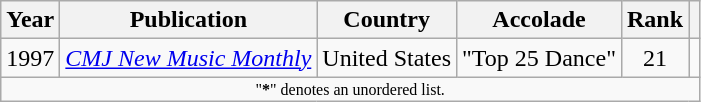<table class="wikitable sortable" style="margin:0em 1em 1em 0pt">
<tr>
<th>Year</th>
<th>Publication</th>
<th>Country</th>
<th>Accolade</th>
<th>Rank</th>
<th class=unsortable></th>
</tr>
<tr>
<td align=center>1997</td>
<td><em><a href='#'>CMJ New Music Monthly</a></em></td>
<td>United States</td>
<td>"Top 25 Dance"</td>
<td align=center>21</td>
<td></td>
</tr>
<tr class="sortbottom">
<td colspan=6 style=font-size:8pt; align=center>"<strong>*</strong>" denotes an unordered list.</td>
</tr>
</table>
